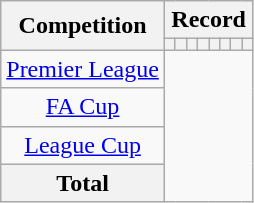<table class="wikitable" style="text-align: center">
<tr>
<th rowspan=2>Competition</th>
<th colspan=8>Record</th>
</tr>
<tr>
<th></th>
<th></th>
<th></th>
<th></th>
<th></th>
<th></th>
<th></th>
<th></th>
</tr>
<tr>
<td><a href='#'>Premier League</a><br></td>
</tr>
<tr>
<td><a href='#'>FA Cup</a><br></td>
</tr>
<tr>
<td><a href='#'>League Cup</a><br></td>
</tr>
<tr>
<th>Total<br></th>
</tr>
</table>
